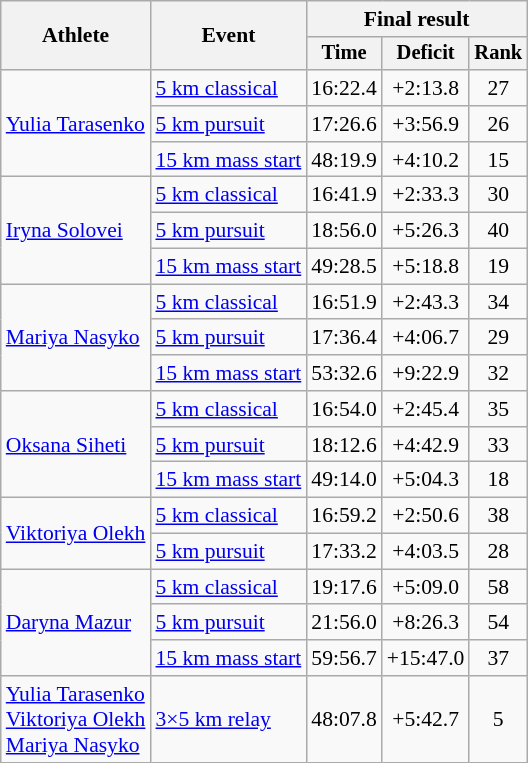<table class="wikitable" style="font-size:90%">
<tr>
<th rowspan=2>Athlete</th>
<th rowspan=2>Event</th>
<th colspan=3>Final result</th>
</tr>
<tr style="font-size: 95%">
<th>Time</th>
<th>Deficit</th>
<th>Rank</th>
</tr>
<tr align=center>
<td align=left rowspan=3><a href='#'>Yulia Tarasenko</a></td>
<td align=left><a href='#'>5 km classical</a></td>
<td>16:22.4</td>
<td>+2:13.8</td>
<td>27</td>
</tr>
<tr align=center>
<td align=left><a href='#'>5 km pursuit</a></td>
<td>17:26.6</td>
<td>+3:56.9</td>
<td>26</td>
</tr>
<tr align=center>
<td align=left><a href='#'>15 km mass start</a></td>
<td>48:19.9</td>
<td>+4:10.2</td>
<td>15</td>
</tr>
<tr align=center>
<td align=left rowspan=3><a href='#'>Iryna Solovei</a></td>
<td align=left><a href='#'>5 km classical</a></td>
<td>16:41.9</td>
<td>+2:33.3</td>
<td>30</td>
</tr>
<tr align=center>
<td align=left><a href='#'>5 km pursuit</a></td>
<td>18:56.0</td>
<td>+5:26.3</td>
<td>40</td>
</tr>
<tr align=center>
<td align=left><a href='#'>15 km mass start</a></td>
<td>49:28.5</td>
<td>+5:18.8</td>
<td>19</td>
</tr>
<tr align=center>
<td align=left rowspan=3><a href='#'>Mariya Nasyko</a></td>
<td align=left><a href='#'>5 km classical</a></td>
<td>16:51.9</td>
<td>+2:43.3</td>
<td>34</td>
</tr>
<tr align=center>
<td align=left><a href='#'>5 km pursuit</a></td>
<td>17:36.4</td>
<td>+4:06.7</td>
<td>29</td>
</tr>
<tr align=center>
<td align=left><a href='#'>15 km mass start</a></td>
<td>53:32.6</td>
<td>+9:22.9</td>
<td>32</td>
</tr>
<tr align=center>
<td align=left rowspan=3><a href='#'>Oksana Siheti</a></td>
<td align=left><a href='#'>5 km classical</a></td>
<td>16:54.0</td>
<td>+2:45.4</td>
<td>35</td>
</tr>
<tr align=center>
<td align=left><a href='#'>5 km pursuit</a></td>
<td>18:12.6</td>
<td>+4:42.9</td>
<td>33</td>
</tr>
<tr align=center>
<td align=left><a href='#'>15 km mass start</a></td>
<td>49:14.0</td>
<td>+5:04.3</td>
<td>18</td>
</tr>
<tr align=center>
<td align=left rowspan=2><a href='#'>Viktoriya Olekh</a></td>
<td align=left><a href='#'>5 km classical</a></td>
<td>16:59.2</td>
<td>+2:50.6</td>
<td>38</td>
</tr>
<tr align=center>
<td align=left><a href='#'>5 km pursuit</a></td>
<td>17:33.2</td>
<td>+4:03.5</td>
<td>28</td>
</tr>
<tr align=center>
<td align=left rowspan=3><a href='#'>Daryna Mazur</a></td>
<td align=left><a href='#'>5 km classical</a></td>
<td>19:17.6</td>
<td>+5:09.0</td>
<td>58</td>
</tr>
<tr align=center>
<td align=left><a href='#'>5 km pursuit</a></td>
<td>21:56.0</td>
<td>+8:26.3</td>
<td>54</td>
</tr>
<tr align=center>
<td align=left><a href='#'>15 km mass start</a></td>
<td>59:56.7</td>
<td>+15:47.0</td>
<td>37</td>
</tr>
<tr align=center>
<td align=left><a href='#'>Yulia Tarasenko</a><br><a href='#'>Viktoriya Olekh</a><br><a href='#'>Mariya Nasyko</a></td>
<td align=left><a href='#'>3×5 km relay</a></td>
<td>48:07.8</td>
<td>+5:42.7</td>
<td>5</td>
</tr>
</table>
